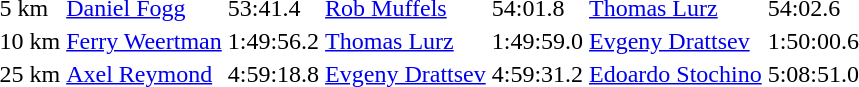<table>
<tr>
<td>5 km<br></td>
<td><a href='#'>Daniel Fogg</a><br></td>
<td>53:41.4</td>
<td><a href='#'>Rob Muffels</a><br></td>
<td>54:01.8</td>
<td><a href='#'>Thomas Lurz</a><br></td>
<td>54:02.6</td>
</tr>
<tr>
<td>10 km<br></td>
<td><a href='#'>Ferry Weertman</a><br></td>
<td>1:49:56.2</td>
<td><a href='#'>Thomas Lurz</a><br></td>
<td>1:49:59.0</td>
<td><a href='#'>Evgeny Drattsev</a><br></td>
<td>1:50:00.6</td>
</tr>
<tr>
<td>25 km<br></td>
<td><a href='#'>Axel Reymond</a><br></td>
<td>4:59:18.8</td>
<td><a href='#'>Evgeny Drattsev</a><br></td>
<td>4:59:31.2</td>
<td><a href='#'>Edoardo Stochino</a><br></td>
<td>5:08:51.0</td>
</tr>
</table>
